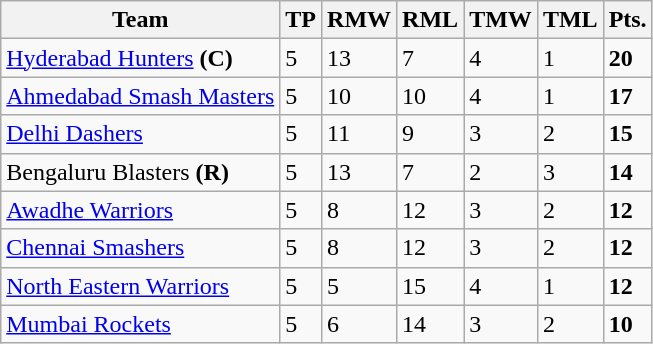<table class="wikitable">
<tr>
<th>Team</th>
<th><abbr>TP</abbr></th>
<th><abbr>RMW</abbr></th>
<th><abbr>RML</abbr></th>
<th><abbr>TMW</abbr></th>
<th><abbr>TML</abbr></th>
<th><abbr>Pts.</abbr></th>
</tr>
<tr>
<td><a href='#'>Hyderabad Hunters</a> <strong>(C)</strong></td>
<td>5</td>
<td>13</td>
<td>7</td>
<td>4</td>
<td>1</td>
<td><strong>20</strong></td>
</tr>
<tr>
<td><a href='#'>Ahmedabad Smash Masters</a></td>
<td>5</td>
<td>10</td>
<td>10</td>
<td>4</td>
<td>1</td>
<td><strong>17</strong></td>
</tr>
<tr>
<td><a href='#'>Delhi Dashers</a></td>
<td>5</td>
<td>11</td>
<td>9</td>
<td>3</td>
<td>2</td>
<td><strong>15</strong></td>
</tr>
<tr>
<td>Bengaluru Blasters <strong>(R)</strong></td>
<td>5</td>
<td>13</td>
<td>7</td>
<td>2</td>
<td>3</td>
<td><strong>14</strong></td>
</tr>
<tr>
<td><a href='#'>Awadhe Warriors</a></td>
<td>5</td>
<td>8</td>
<td>12</td>
<td>3</td>
<td>2</td>
<td><strong>12</strong></td>
</tr>
<tr>
<td><a href='#'>Chennai Smashers</a></td>
<td>5</td>
<td>8</td>
<td>12</td>
<td>3</td>
<td>2</td>
<td><strong>12</strong></td>
</tr>
<tr>
<td><a href='#'>North Eastern Warriors</a></td>
<td>5</td>
<td>5</td>
<td>15</td>
<td>4</td>
<td>1</td>
<td><strong>12</strong></td>
</tr>
<tr>
<td><a href='#'>Mumbai Rockets</a></td>
<td>5</td>
<td>6</td>
<td>14</td>
<td>3</td>
<td>2</td>
<td><strong>10</strong></td>
</tr>
</table>
